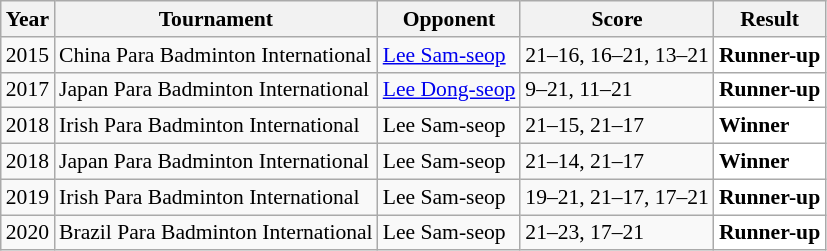<table class="sortable wikitable" style="font-size: 90%;">
<tr>
<th>Year</th>
<th>Tournament</th>
<th>Opponent</th>
<th>Score</th>
<th>Result</th>
</tr>
<tr>
<td align="center">2015</td>
<td align="left">China Para Badminton International</td>
<td align="left"> <a href='#'>Lee Sam-seop</a></td>
<td align="left">21–16, 16–21, 13–21</td>
<td style="text-align:left; background:white"> <strong>Runner-up</strong></td>
</tr>
<tr>
<td align="center">2017</td>
<td align="left">Japan Para Badminton International</td>
<td align="left"> <a href='#'>Lee Dong-seop</a></td>
<td align="left">9–21, 11–21</td>
<td style="text-align:left; background:white"> <strong>Runner-up</strong></td>
</tr>
<tr>
<td align="center">2018</td>
<td align="left">Irish Para Badminton International</td>
<td align="left"> Lee Sam-seop</td>
<td align="left">21–15, 21–17</td>
<td style="text-align:left; background:white"> <strong>Winner</strong></td>
</tr>
<tr>
<td align="center">2018</td>
<td align="left">Japan Para Badminton International</td>
<td align="left"> Lee Sam-seop</td>
<td align="left">21–14, 21–17</td>
<td style="text-align:left; background:white"> <strong>Winner</strong></td>
</tr>
<tr>
<td align="center">2019</td>
<td align="left">Irish Para Badminton International</td>
<td align="left"> Lee Sam-seop</td>
<td align="left">19–21, 21–17, 17–21</td>
<td style="text-align:left; background:white"> <strong>Runner-up</strong></td>
</tr>
<tr>
<td align="center">2020</td>
<td align="left">Brazil Para Badminton International</td>
<td align="left"> Lee Sam-seop</td>
<td align="left">21–23, 17–21</td>
<td style="text-align:left; background:white"> <strong>Runner-up</strong></td>
</tr>
</table>
